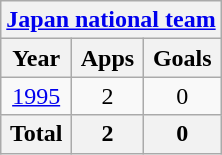<table class="wikitable" style="text-align:center">
<tr>
<th colspan=3><a href='#'>Japan national team</a></th>
</tr>
<tr>
<th>Year</th>
<th>Apps</th>
<th>Goals</th>
</tr>
<tr>
<td><a href='#'>1995</a></td>
<td>2</td>
<td>0</td>
</tr>
<tr>
<th>Total</th>
<th>2</th>
<th>0</th>
</tr>
</table>
